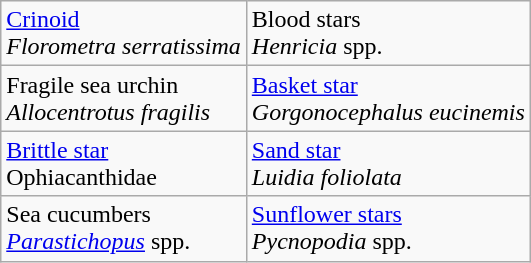<table class="wikitable">
<tr>
<td><a href='#'>Crinoid</a><br><em>Florometra serratissima</em></td>
<td>Blood stars<br><em>Henricia</em> spp.</td>
</tr>
<tr>
<td>Fragile sea urchin<br><em>Allocentrotus fragilis</em></td>
<td><a href='#'>Basket star</a><br><em>Gorgonocephalus eucinemis</em></td>
</tr>
<tr>
<td><a href='#'>Brittle star</a><br>Ophiacanthidae</td>
<td><a href='#'>Sand star</a><br><em>Luidia foliolata</em></td>
</tr>
<tr>
<td>Sea cucumbers<br><em><a href='#'>Parastichopus</a></em> spp.</td>
<td><a href='#'>Sunflower stars</a><br><em>Pycnopodia</em> spp.</td>
</tr>
</table>
